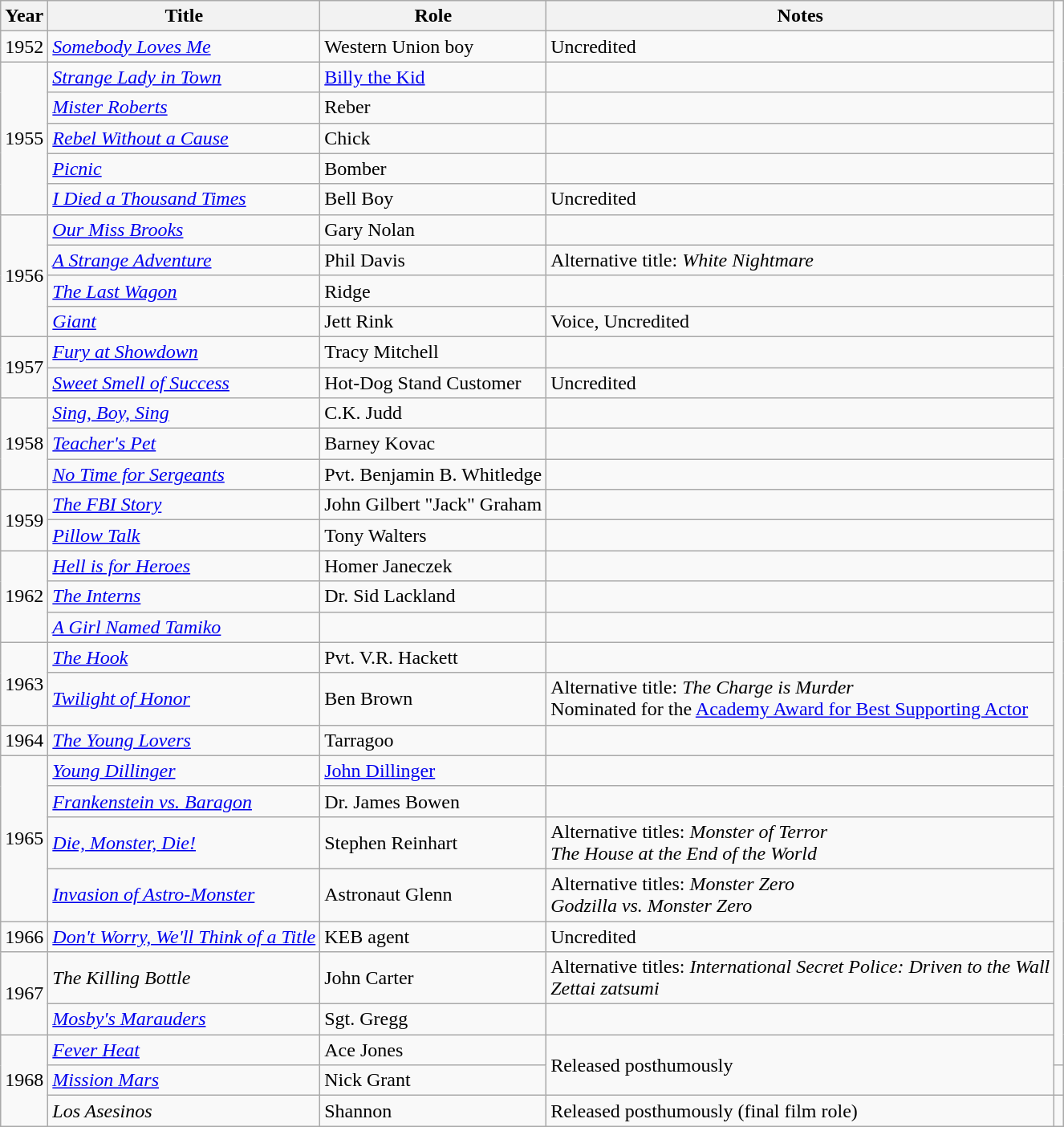<table class="wikitable sortable">
<tr>
<th>Year</th>
<th>Title</th>
<th>Role</th>
<th class="unsortable">Notes</th>
</tr>
<tr>
<td>1952</td>
<td><em><a href='#'>Somebody Loves Me</a></em></td>
<td>Western Union boy</td>
<td>Uncredited</td>
</tr>
<tr>
<td rowspan=5>1955</td>
<td><em><a href='#'>Strange Lady in Town</a></em></td>
<td><a href='#'>Billy the Kid</a></td>
<td></td>
</tr>
<tr>
<td><em><a href='#'>Mister Roberts</a></em></td>
<td>Reber</td>
<td></td>
</tr>
<tr>
<td><em><a href='#'>Rebel Without a Cause</a></em></td>
<td>Chick</td>
<td></td>
</tr>
<tr>
<td><em><a href='#'>Picnic</a></em></td>
<td>Bomber</td>
<td></td>
</tr>
<tr>
<td><em><a href='#'>I Died a Thousand Times</a></em></td>
<td>Bell Boy</td>
<td>Uncredited</td>
</tr>
<tr>
<td rowspan=4>1956</td>
<td><em><a href='#'>Our Miss Brooks</a></em></td>
<td>Gary Nolan</td>
<td></td>
</tr>
<tr>
<td><em><a href='#'>A Strange Adventure</a></em></td>
<td>Phil Davis</td>
<td>Alternative title: <em>White Nightmare</em></td>
</tr>
<tr>
<td><em><a href='#'>The Last Wagon</a></em></td>
<td>Ridge</td>
<td></td>
</tr>
<tr>
<td><em><a href='#'>Giant</a></em></td>
<td>Jett Rink</td>
<td>Voice, Uncredited</td>
</tr>
<tr>
<td rowspan=2>1957</td>
<td><em><a href='#'>Fury at Showdown</a></em></td>
<td>Tracy Mitchell</td>
<td></td>
</tr>
<tr>
<td><em><a href='#'>Sweet Smell of Success</a></em></td>
<td>Hot-Dog Stand Customer</td>
<td>Uncredited</td>
</tr>
<tr>
<td rowspan=3>1958</td>
<td><em><a href='#'>Sing, Boy, Sing</a></em></td>
<td>C.K. Judd</td>
<td></td>
</tr>
<tr>
<td><em><a href='#'>Teacher's Pet</a></em></td>
<td>Barney Kovac</td>
<td></td>
</tr>
<tr>
<td><em><a href='#'>No Time for Sergeants</a></em></td>
<td>Pvt. Benjamin B. Whitledge</td>
<td></td>
</tr>
<tr>
<td rowspan=2>1959</td>
<td><em><a href='#'>The FBI Story</a></em></td>
<td>John Gilbert "Jack" Graham</td>
<td></td>
</tr>
<tr>
<td><em><a href='#'>Pillow Talk</a></em></td>
<td>Tony Walters</td>
<td></td>
</tr>
<tr>
<td rowspan=3>1962</td>
<td><em><a href='#'>Hell is for Heroes</a></em></td>
<td>Homer Janeczek</td>
<td></td>
</tr>
<tr>
<td><em><a href='#'>The Interns</a></em></td>
<td>Dr. Sid Lackland</td>
<td></td>
</tr>
<tr>
<td><em><a href='#'>A Girl Named Tamiko</a></em></td>
<td></td>
<td></td>
</tr>
<tr>
<td rowspan=2>1963</td>
<td><em><a href='#'>The Hook</a></em></td>
<td>Pvt. V.R. Hackett</td>
<td></td>
</tr>
<tr>
<td><em><a href='#'>Twilight of Honor</a></em></td>
<td>Ben Brown</td>
<td>Alternative title: <em>The Charge is Murder</em><br>Nominated for the <a href='#'>Academy Award for Best Supporting Actor</a></td>
</tr>
<tr>
<td>1964</td>
<td><em><a href='#'>The Young Lovers</a></em></td>
<td>Tarragoo</td>
<td></td>
</tr>
<tr>
<td rowspan=4>1965</td>
<td><em><a href='#'>Young Dillinger</a></em></td>
<td><a href='#'>John Dillinger</a></td>
<td></td>
</tr>
<tr>
<td><em><a href='#'>Frankenstein vs. Baragon</a></em></td>
<td>Dr. James Bowen</td>
<td></td>
</tr>
<tr>
<td><em><a href='#'>Die, Monster, Die!</a></em></td>
<td>Stephen Reinhart</td>
<td>Alternative titles: <em>Monster of Terror</em><br><em>The House at the End of the World</em></td>
</tr>
<tr>
<td><em><a href='#'>Invasion of Astro-Monster</a></em></td>
<td>Astronaut Glenn</td>
<td>Alternative titles: <em>Monster Zero</em><br><em>Godzilla vs. Monster Zero</em></td>
</tr>
<tr>
<td>1966</td>
<td><em><a href='#'>Don't Worry, We'll Think of a Title</a></em></td>
<td>KEB agent</td>
<td>Uncredited</td>
</tr>
<tr>
<td rowspan=2>1967</td>
<td><em>The Killing Bottle</em></td>
<td>John Carter</td>
<td>Alternative titles: <em>International Secret Police: Driven to the Wall </em><br><em>Zettai zatsumi</em></td>
</tr>
<tr>
<td><em><a href='#'>Mosby's Marauders</a></em></td>
<td>Sgt. Gregg</td>
<td></td>
</tr>
<tr>
<td rowspan=3>1968</td>
<td><em><a href='#'>Fever Heat</a></em></td>
<td>Ace Jones</td>
<td rowspan=2>Released posthumously</td>
</tr>
<tr>
<td><em><a href='#'>Mission Mars</a></em></td>
<td>Nick Grant</td>
<td></td>
</tr>
<tr>
<td><em>Los Asesinos</em></td>
<td>Shannon</td>
<td>Released posthumously (final film role)</td>
</tr>
</table>
